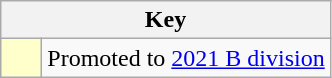<table class="wikitable" style="text-align: center;">
<tr>
<th colspan=2>Key</th>
</tr>
<tr>
<td style="background:#ffffcc; width:20px;"></td>
<td align=left>Promoted to <a href='#'>2021 B division</a></td>
</tr>
</table>
